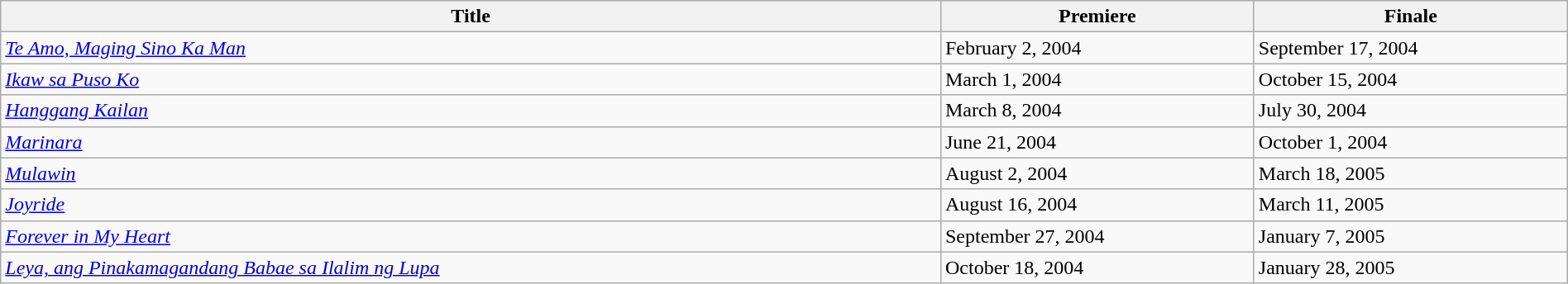<table class="wikitable sortable" width="100%">
<tr>
<th style="width:60%;">Title</th>
<th style="width:20%;">Premiere</th>
<th style="width:20%;">Finale</th>
</tr>
<tr>
<td><em><a href='#'>Te Amo, Maging Sino Ka Man</a></em> </td>
<td>February 2, 2004</td>
<td>September 17, 2004</td>
</tr>
<tr>
<td><em><a href='#'>Ikaw sa Puso Ko</a></em> </td>
<td>March 1, 2004</td>
<td>October 15, 2004</td>
</tr>
<tr>
<td><em><a href='#'>Hanggang Kailan</a></em> </td>
<td>March 8, 2004</td>
<td>July 30, 2004</td>
</tr>
<tr>
<td><em><a href='#'>Marinara</a></em></td>
<td>June 21, 2004</td>
<td>October 1, 2004</td>
</tr>
<tr>
<td><em><a href='#'>Mulawin</a></em></td>
<td>August 2, 2004</td>
<td>March 18, 2005</td>
</tr>
<tr>
<td><em><a href='#'>Joyride</a></em></td>
<td>August 16, 2004</td>
<td>March 11, 2005</td>
</tr>
<tr>
<td><em><a href='#'>Forever in My Heart</a></em></td>
<td>September 27, 2004</td>
<td>January 7, 2005</td>
</tr>
<tr>
<td><em><a href='#'>Leya, ang Pinakamagandang Babae sa Ilalim ng Lupa</a></em> </td>
<td>October 18, 2004</td>
<td>January 28, 2005</td>
</tr>
</table>
